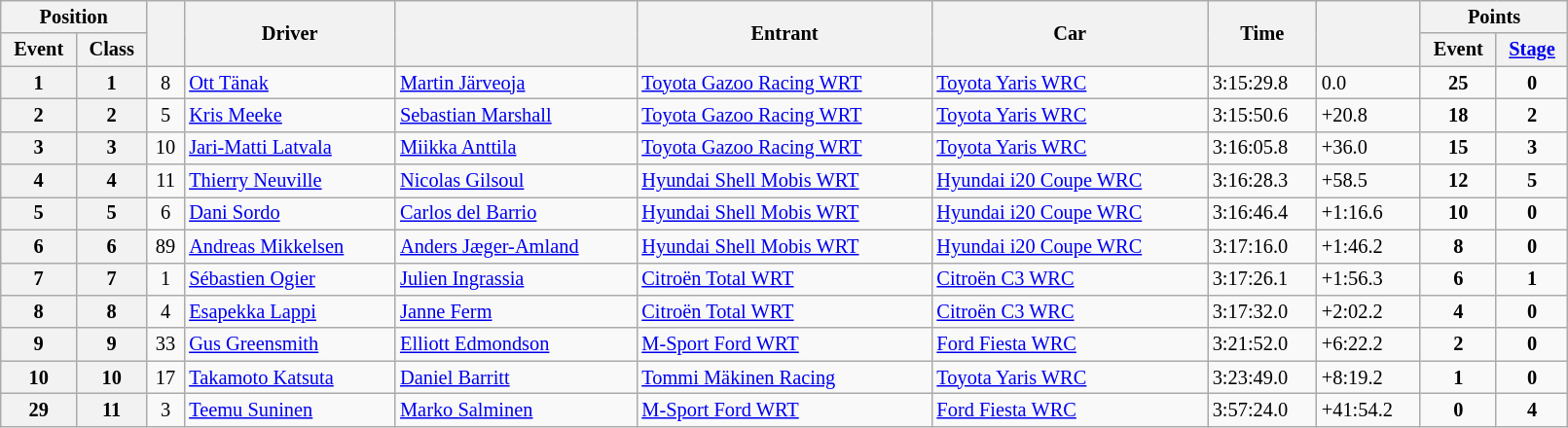<table class="wikitable" width=85% style="font-size: 85%;">
<tr>
<th colspan="2">Position</th>
<th rowspan="2"></th>
<th rowspan="2">Driver</th>
<th rowspan="2"></th>
<th rowspan="2">Entrant</th>
<th rowspan="2">Car</th>
<th rowspan="2">Time</th>
<th rowspan="2"></th>
<th colspan="2">Points</th>
</tr>
<tr>
<th>Event</th>
<th>Class</th>
<th>Event</th>
<th><a href='#'>Stage</a></th>
</tr>
<tr>
<th>1</th>
<th>1</th>
<td align="center">8</td>
<td><a href='#'>Ott Tänak</a></td>
<td><a href='#'>Martin Järveoja</a></td>
<td nowrap><a href='#'>Toyota Gazoo Racing WRT</a></td>
<td><a href='#'>Toyota Yaris WRC</a></td>
<td>3:15:29.8</td>
<td>0.0</td>
<td align="center"><strong>25</strong></td>
<td align="center"><strong>0</strong></td>
</tr>
<tr>
<th>2</th>
<th>2</th>
<td align="center">5</td>
<td><a href='#'>Kris Meeke</a></td>
<td><a href='#'>Sebastian Marshall</a></td>
<td><a href='#'>Toyota Gazoo Racing WRT</a></td>
<td><a href='#'>Toyota Yaris WRC</a></td>
<td>3:15:50.6</td>
<td>+20.8</td>
<td align="center"><strong>18</strong></td>
<td align="center"><strong>2</strong></td>
</tr>
<tr>
<th>3</th>
<th>3</th>
<td align="center">10</td>
<td><a href='#'>Jari-Matti Latvala</a></td>
<td><a href='#'>Miikka Anttila</a></td>
<td><a href='#'>Toyota Gazoo Racing WRT</a></td>
<td><a href='#'>Toyota Yaris WRC</a></td>
<td>3:16:05.8</td>
<td>+36.0</td>
<td align="center"><strong>15</strong></td>
<td align="center"><strong>3</strong></td>
</tr>
<tr>
<th>4</th>
<th>4</th>
<td align="center">11</td>
<td><a href='#'>Thierry Neuville</a></td>
<td><a href='#'>Nicolas Gilsoul</a></td>
<td><a href='#'>Hyundai Shell Mobis WRT</a></td>
<td nowrap><a href='#'>Hyundai i20 Coupe WRC</a></td>
<td>3:16:28.3</td>
<td>+58.5</td>
<td align="center"><strong>12</strong></td>
<td align="center"><strong>5</strong></td>
</tr>
<tr>
<th>5</th>
<th>5</th>
<td align="center">6</td>
<td><a href='#'>Dani Sordo</a></td>
<td><a href='#'>Carlos del Barrio</a></td>
<td><a href='#'>Hyundai Shell Mobis WRT</a></td>
<td><a href='#'>Hyundai i20 Coupe WRC</a></td>
<td>3:16:46.4</td>
<td>+1:16.6</td>
<td align="center"><strong>10</strong></td>
<td align="center"><strong>0</strong></td>
</tr>
<tr>
<th>6</th>
<th>6</th>
<td align="center">89</td>
<td nowrap><a href='#'>Andreas Mikkelsen</a></td>
<td nowrap><a href='#'>Anders Jæger-Amland</a></td>
<td><a href='#'>Hyundai Shell Mobis WRT</a></td>
<td><a href='#'>Hyundai i20 Coupe WRC</a></td>
<td>3:17:16.0</td>
<td>+1:46.2</td>
<td align="center"><strong>8</strong></td>
<td align="center"><strong>0</strong></td>
</tr>
<tr>
<th>7</th>
<th>7</th>
<td align="center">1</td>
<td><a href='#'>Sébastien Ogier</a></td>
<td><a href='#'>Julien Ingrassia</a></td>
<td><a href='#'>Citroën Total WRT</a></td>
<td><a href='#'>Citroën C3 WRC</a></td>
<td>3:17:26.1</td>
<td>+1:56.3</td>
<td align="center"><strong>6</strong></td>
<td align="center"><strong>1</strong></td>
</tr>
<tr>
<th>8</th>
<th>8</th>
<td align="center">4</td>
<td><a href='#'>Esapekka Lappi</a></td>
<td><a href='#'>Janne Ferm</a></td>
<td><a href='#'>Citroën Total WRT</a></td>
<td><a href='#'>Citroën C3 WRC</a></td>
<td>3:17:32.0</td>
<td>+2:02.2</td>
<td align="center"><strong>4</strong></td>
<td align="center"><strong>0</strong></td>
</tr>
<tr>
<th>9</th>
<th>9</th>
<td align="center">33</td>
<td><a href='#'>Gus Greensmith</a></td>
<td><a href='#'>Elliott Edmondson</a></td>
<td><a href='#'>M-Sport Ford WRT</a></td>
<td><a href='#'>Ford Fiesta WRC</a></td>
<td>3:21:52.0</td>
<td>+6:22.2</td>
<td align="center"><strong>2</strong></td>
<td align="center"><strong>0</strong></td>
</tr>
<tr>
<th>10</th>
<th>10</th>
<td align="center">17</td>
<td><a href='#'>Takamoto Katsuta</a></td>
<td><a href='#'>Daniel Barritt</a></td>
<td><a href='#'>Tommi Mäkinen Racing</a></td>
<td><a href='#'>Toyota Yaris WRC</a></td>
<td>3:23:49.0</td>
<td>+8:19.2</td>
<td align="center"><strong>1</strong></td>
<td align="center"><strong>0</strong></td>
</tr>
<tr>
<th>29</th>
<th>11</th>
<td align="center">3</td>
<td><a href='#'>Teemu Suninen</a></td>
<td><a href='#'>Marko Salminen</a></td>
<td><a href='#'>M-Sport Ford WRT</a></td>
<td><a href='#'>Ford Fiesta WRC</a></td>
<td>3:57:24.0</td>
<td>+41:54.2</td>
<td align="center"><strong>0</strong></td>
<td align="center"><strong>4</strong></td>
</tr>
</table>
